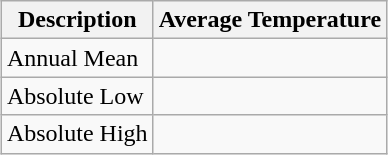<table class="wikitable" style="margin: 1em auto 1em auto; cellpadding=8">
<tr>
<th scope="col">Description</th>
<th scope="col">Average Temperature</th>
</tr>
<tr>
<td>Annual Mean</td>
<td></td>
</tr>
<tr>
<td>Absolute Low</td>
<td></td>
</tr>
<tr>
<td>Absolute High</td>
<td></td>
</tr>
</table>
